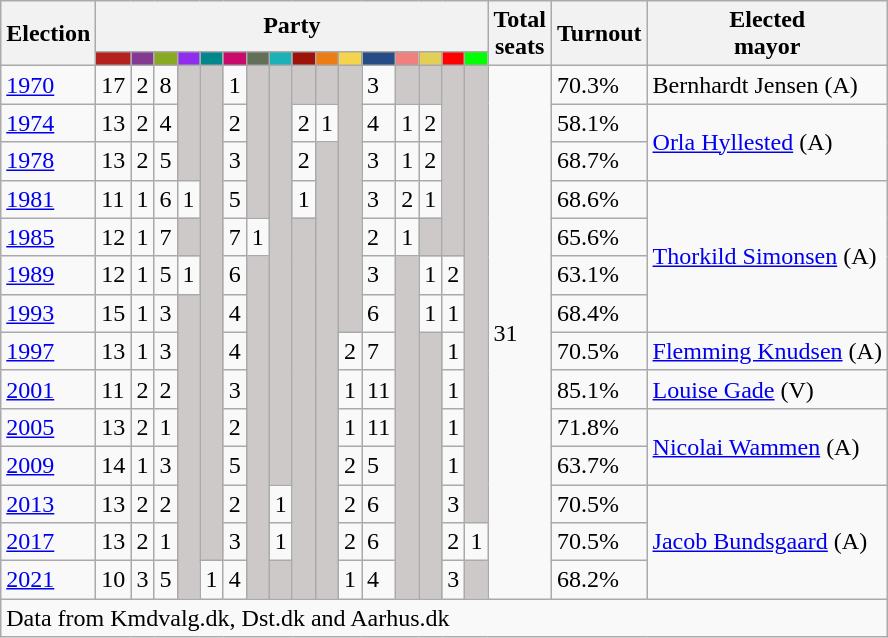<table class="wikitable">
<tr>
<th rowspan="2">Election</th>
<th colspan="16">Party</th>
<th rowspan="2">Total<br>seats</th>
<th rowspan="2">Turnout</th>
<th rowspan="2">Elected<br>mayor</th>
</tr>
<tr>
<td style="background:#B5211D;"><strong><a href='#'></a></strong></td>
<td style="background:#843A93;"><strong><a href='#'></a></strong></td>
<td style="background:#89A920;"><strong><a href='#'></a></strong></td>
<td style="background:#912CEE;"><strong><a href='#'></a></strong></td>
<td style="background:#00868B;"><strong><a href='#'></a></strong></td>
<td style="background:#C9096C;"><strong><a href='#'></a></strong></td>
<td style="background:#636F57;"><strong><a href='#'></a></strong></td>
<td style="background:#1CB1B7;"><strong><a href='#'></a></strong></td>
<td style="background:#9D1309;"><strong><a href='#'></a></strong></td>
<td style="background:#EC7D14;"><strong><a href='#'></a></strong></td>
<td style="background:#F4D44D;"><strong><a href='#'></a></strong></td>
<td style="background:#254C85;"><strong><a href='#'></a></strong></td>
<td style="background:#F08080;"><strong><a href='#'></a></strong></td>
<td style="background:#E3CF57;"><strong><a href='#'></a></strong></td>
<td style="background:#FF0000;"><strong><a href='#'></a></strong></td>
<td style="background:#00FF00;"><strong><a href='#'></a></strong></td>
</tr>
<tr>
<td><a href='#'>1970</a></td>
<td>17</td>
<td>2</td>
<td>8</td>
<td style="background:#CDC9C9;" rowspan="3"></td>
<td style="background:#CDC9C9;" rowspan="13"></td>
<td>1</td>
<td style="background:#CDC9C9;" rowspan="4"></td>
<td style="background:#CDC9C9;" rowspan="11"></td>
<td style="background:#CDC9C9;"></td>
<td style="background:#CDC9C9;"></td>
<td style="background:#CDC9C9;" rowspan="7"></td>
<td>3</td>
<td style="background:#CDC9C9;"></td>
<td style="background:#CDC9C9;"></td>
<td style="background:#CDC9C9;" rowspan="5"></td>
<td style="background:#CDC9C9;" rowspan="12"></td>
<td rowspan="14">31</td>
<td>70.3%</td>
<td>Bernhardt Jensen (A)</td>
</tr>
<tr>
<td><a href='#'>1974</a></td>
<td>13</td>
<td>2</td>
<td>4</td>
<td>2</td>
<td>2</td>
<td>1</td>
<td>4</td>
<td>1</td>
<td>2</td>
<td>58.1%</td>
<td rowspan="2"><a href='#'>Orla Hyllested</a> (A)</td>
</tr>
<tr>
<td><a href='#'>1978</a></td>
<td>13</td>
<td>2</td>
<td>5</td>
<td>3</td>
<td>2</td>
<td style="background:#CDC9C9;" rowspan="12"></td>
<td>3</td>
<td>1</td>
<td>2</td>
<td>68.7%</td>
</tr>
<tr>
<td><a href='#'>1981</a></td>
<td>11</td>
<td>1</td>
<td>6</td>
<td>1</td>
<td>5</td>
<td>1</td>
<td>3</td>
<td>2</td>
<td>1</td>
<td>68.6%</td>
<td rowspan="4"><a href='#'>Thorkild Simonsen</a> (A)</td>
</tr>
<tr>
<td><a href='#'>1985</a></td>
<td>12</td>
<td>1</td>
<td>7</td>
<td style="background:#CDC9C9;"></td>
<td>7</td>
<td>1</td>
<td style="background:#CDC9C9;" rowspan="10"></td>
<td>2</td>
<td>1</td>
<td style="background:#CDC9C9;"></td>
<td>65.6%</td>
</tr>
<tr>
<td><a href='#'>1989</a></td>
<td>12</td>
<td>1</td>
<td>5</td>
<td>1</td>
<td>6</td>
<td style="background:#CDC9C9;" rowspan="9"></td>
<td>3</td>
<td style="background:#CDC9C9;" rowspan="9"></td>
<td>1</td>
<td>2</td>
<td>63.1%</td>
</tr>
<tr>
<td><a href='#'>1993</a></td>
<td>15</td>
<td>1</td>
<td>3</td>
<td style="background:#CDC9C9;" rowspan="8"></td>
<td>4</td>
<td>6</td>
<td>1</td>
<td>1</td>
<td>68.4%</td>
</tr>
<tr>
<td><a href='#'>1997</a></td>
<td>13</td>
<td>1</td>
<td>3</td>
<td>4</td>
<td>2</td>
<td>7</td>
<td style="background:#CDC9C9;" rowspan="7"></td>
<td>1</td>
<td>70.5%</td>
<td><a href='#'>Flemming Knudsen</a> (A)</td>
</tr>
<tr>
<td><a href='#'>2001</a></td>
<td>11</td>
<td>2</td>
<td>2</td>
<td>3</td>
<td>1</td>
<td>11</td>
<td>1</td>
<td>85.1%</td>
<td><a href='#'>Louise Gade</a> (V)</td>
</tr>
<tr>
<td><a href='#'>2005</a></td>
<td>13</td>
<td>2</td>
<td>1</td>
<td>2</td>
<td>1</td>
<td>11</td>
<td>1</td>
<td>71.8%</td>
<td rowspan="2"><a href='#'>Nicolai Wammen</a> (A)</td>
</tr>
<tr>
<td><a href='#'>2009</a></td>
<td>14</td>
<td>1</td>
<td>3</td>
<td>5</td>
<td>2</td>
<td>5</td>
<td>1</td>
<td>63.7%</td>
</tr>
<tr>
<td><a href='#'>2013</a></td>
<td>13</td>
<td>2</td>
<td>2</td>
<td>2</td>
<td>1</td>
<td>2</td>
<td>6</td>
<td>3</td>
<td>70.5%</td>
<td rowspan="3"><a href='#'>Jacob Bundsgaard</a> (A)</td>
</tr>
<tr>
<td><a href='#'>2017</a></td>
<td>13</td>
<td>2</td>
<td>1</td>
<td>3</td>
<td>1</td>
<td>2</td>
<td>6</td>
<td>2</td>
<td>1</td>
<td>70.5%</td>
</tr>
<tr>
<td><a href='#'>2021</a></td>
<td>10</td>
<td>3</td>
<td>5</td>
<td>1</td>
<td>4</td>
<td style="background:#CDC9C9;"></td>
<td>1</td>
<td>4</td>
<td>3</td>
<td style="background:#CDC9C9;"></td>
<td>68.2%</td>
</tr>
<tr>
<td colspan="99">Data from Kmdvalg.dk, Dst.dk and Aarhus.dk</td>
</tr>
</table>
